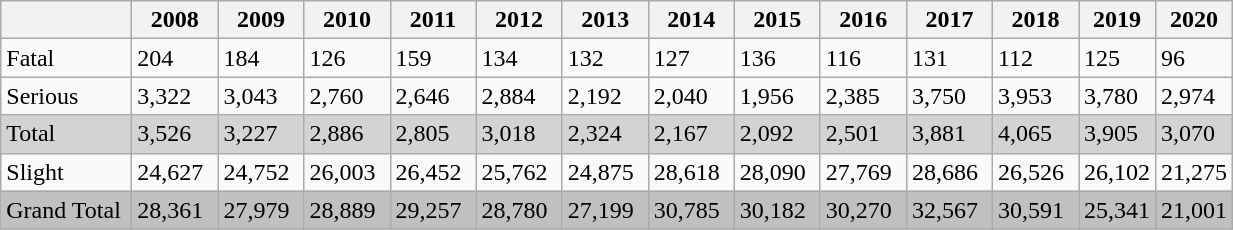<table class="wikitable">
<tr>
<th width="80"></th>
<th width="50">2008</th>
<th width="50">2009</th>
<th width="50">2010</th>
<th width="50">2011</th>
<th width="50">2012</th>
<th width="50">2013</th>
<th width="50">2014</th>
<th width="50">2015</th>
<th width="50">2016</th>
<th width="50">2017</th>
<th width="50">2018</th>
<th>2019</th>
<th>2020</th>
</tr>
<tr>
<td>Fatal</td>
<td>204</td>
<td>184</td>
<td>126</td>
<td>159</td>
<td>134</td>
<td>132</td>
<td>127</td>
<td>136</td>
<td>116</td>
<td>131</td>
<td>112</td>
<td>125</td>
<td>96</td>
</tr>
<tr>
<td>Serious</td>
<td>3,322</td>
<td>3,043</td>
<td>2,760</td>
<td>2,646</td>
<td>2,884</td>
<td>2,192</td>
<td>2,040</td>
<td>1,956</td>
<td>2,385</td>
<td>3,750</td>
<td>3,953</td>
<td>3,780</td>
<td>2,974</td>
</tr>
<tr style="background: lightgray;">
<td>Total</td>
<td>3,526</td>
<td>3,227</td>
<td>2,886</td>
<td>2,805</td>
<td>3,018</td>
<td>2,324</td>
<td>2,167</td>
<td>2,092</td>
<td>2,501</td>
<td>3,881</td>
<td>4,065</td>
<td>3,905</td>
<td>3,070</td>
</tr>
<tr>
<td>Slight</td>
<td>24,627</td>
<td>24,752</td>
<td>26,003</td>
<td>26,452</td>
<td>25,762</td>
<td>24,875</td>
<td>28,618</td>
<td>28,090</td>
<td>27,769</td>
<td>28,686</td>
<td>26,526</td>
<td>26,102</td>
<td>21,275</td>
</tr>
<tr style="background: silver;">
<td>Grand Total</td>
<td>28,361</td>
<td>27,979</td>
<td>28,889</td>
<td>29,257</td>
<td>28,780</td>
<td>27,199</td>
<td>30,785</td>
<td>30,182</td>
<td>30,270</td>
<td>32,567</td>
<td>30,591</td>
<td>25,341</td>
<td>21,001</td>
</tr>
</table>
